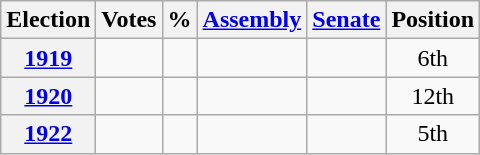<table class="wikitable" style="text-align:center">
<tr>
<th>Election</th>
<th><strong>Votes</strong></th>
<th>%</th>
<th><a href='#'>Assembly</a></th>
<th><a href='#'>Senate</a></th>
<th><strong>Position</strong></th>
</tr>
<tr>
<th><a href='#'>1919</a></th>
<td></td>
<td></td>
<td></td>
<td></td>
<td>6th</td>
</tr>
<tr>
<th><a href='#'>1920</a></th>
<td></td>
<td></td>
<td></td>
<td></td>
<td>12th</td>
</tr>
<tr>
<th><a href='#'>1922</a></th>
<td></td>
<td></td>
<td></td>
<td></td>
<td>5th</td>
</tr>
</table>
